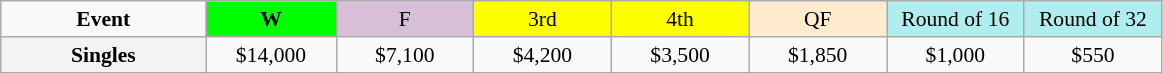<table class=wikitable style=font-size:90%;text-align:center>
<tr>
<td width=130><strong>Event</strong></td>
<td width=80 bgcolor=lime><strong>W</strong></td>
<td width=85 bgcolor=thistle>F</td>
<td width=85 bgcolor=ffff00>3rd</td>
<td width=85 bgcolor=ffff00>4th</td>
<td width=85 bgcolor=ffebcd>QF</td>
<td width=85 bgcolor=afeeee>Round of 16</td>
<td width=85 bgcolor=afeeee>Round of 32</td>
</tr>
<tr>
<th style=background:#f3f3f3>Singles </th>
<td>$14,000</td>
<td>$7,100</td>
<td>$4,200</td>
<td>$3,500</td>
<td>$1,850</td>
<td>$1,000</td>
<td>$550</td>
</tr>
</table>
